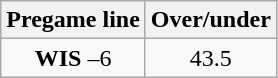<table class="wikitable">
<tr align="center">
<th style=>Pregame line</th>
<th style=>Over/under</th>
</tr>
<tr align="center">
<td><strong>WIS</strong> –6</td>
<td>43.5</td>
</tr>
</table>
